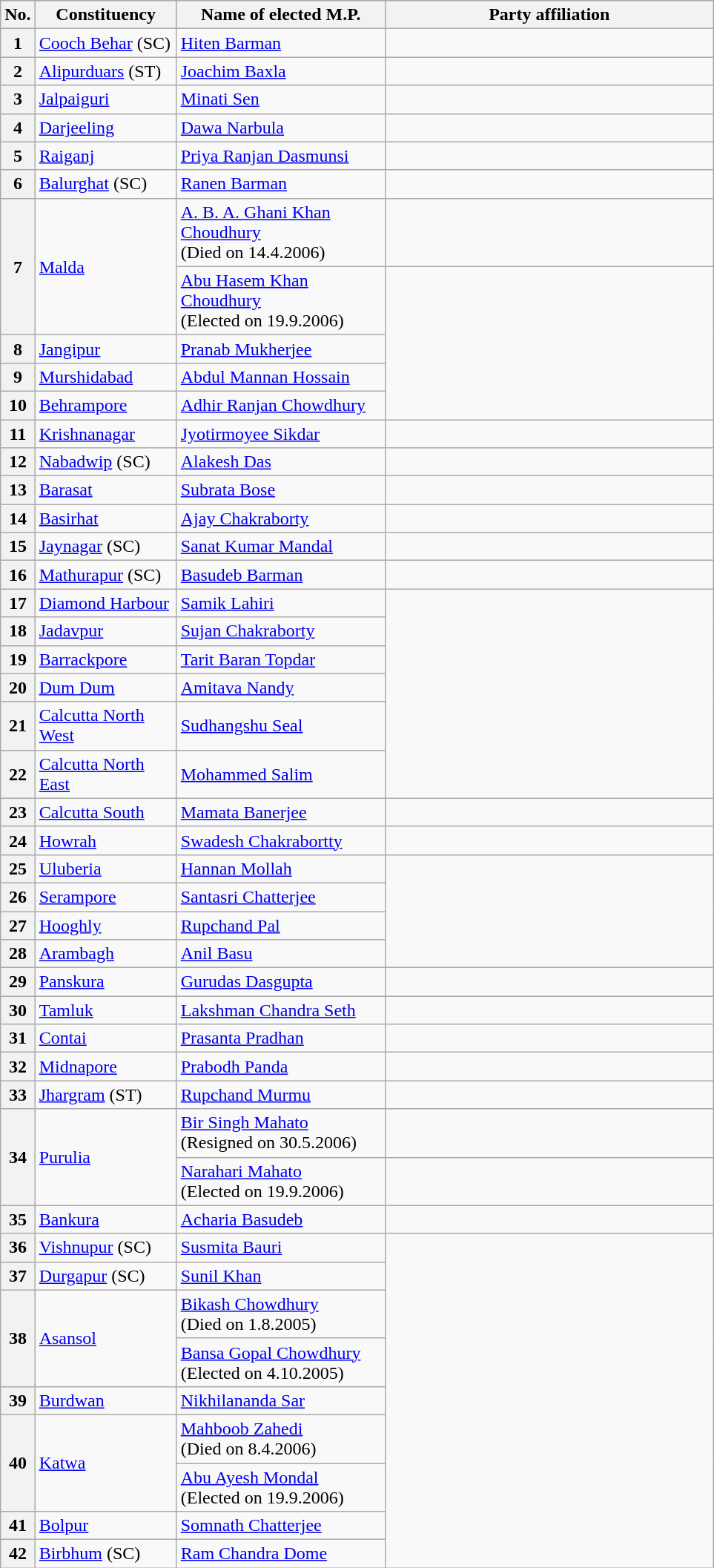<table class="wikitable">
<tr style="background:#ccc; text-align:center;">
<th>No.</th>
<th style="width:120px">Constituency</th>
<th style="width:180px">Name of elected M.P.</th>
<th colspan="2" style="width:18em">Party affiliation</th>
</tr>
<tr>
<th>1</th>
<td><a href='#'>Cooch Behar</a> (SC)</td>
<td><a href='#'>Hiten Barman</a></td>
<td></td>
</tr>
<tr>
<th>2</th>
<td><a href='#'>Alipurduars</a> (ST)</td>
<td><a href='#'>Joachim Baxla</a></td>
<td></td>
</tr>
<tr>
<th>3</th>
<td><a href='#'>Jalpaiguri</a></td>
<td><a href='#'>Minati Sen</a></td>
<td></td>
</tr>
<tr>
<th>4</th>
<td><a href='#'>Darjeeling</a></td>
<td><a href='#'>Dawa Narbula</a></td>
<td></td>
</tr>
<tr>
<th>5</th>
<td><a href='#'>Raiganj</a></td>
<td><a href='#'>Priya Ranjan Dasmunsi</a></td>
</tr>
<tr>
<th>6</th>
<td><a href='#'>Balurghat</a> (SC)</td>
<td><a href='#'>Ranen Barman</a></td>
<td></td>
</tr>
<tr>
<th rowspan="2">7</th>
<td rowspan="2"><a href='#'>Malda</a></td>
<td><a href='#'>A. B. A. Ghani Khan Choudhury</a><br>(Died on 14.4.2006)</td>
<td></td>
</tr>
<tr>
<td><a href='#'>Abu Hasem Khan Choudhury</a><br>(Elected on 19.9.2006)</td>
</tr>
<tr>
<th>8</th>
<td><a href='#'>Jangipur</a></td>
<td><a href='#'>Pranab Mukherjee</a></td>
</tr>
<tr>
<th>9</th>
<td><a href='#'>Murshidabad</a></td>
<td><a href='#'>Abdul Mannan Hossain</a></td>
</tr>
<tr>
<th>10</th>
<td><a href='#'>Behrampore</a></td>
<td><a href='#'>Adhir Ranjan Chowdhury</a></td>
</tr>
<tr>
<th>11</th>
<td><a href='#'>Krishnanagar</a></td>
<td><a href='#'>Jyotirmoyee Sikdar</a></td>
<td></td>
</tr>
<tr>
<th>12</th>
<td><a href='#'>Nabadwip</a> (SC)</td>
<td><a href='#'>Alakesh Das</a></td>
</tr>
<tr>
<th>13</th>
<td><a href='#'>Barasat</a></td>
<td><a href='#'>Subrata Bose</a></td>
<td></td>
</tr>
<tr>
<th>14</th>
<td><a href='#'>Basirhat</a></td>
<td><a href='#'>Ajay Chakraborty</a></td>
<td></td>
</tr>
<tr>
<th>15</th>
<td><a href='#'>Jaynagar</a> (SC)</td>
<td><a href='#'>Sanat Kumar Mandal</a></td>
<td></td>
</tr>
<tr>
<th>16</th>
<td><a href='#'>Mathurapur</a> (SC)</td>
<td><a href='#'>Basudeb Barman</a></td>
<td></td>
</tr>
<tr>
<th>17</th>
<td><a href='#'>Diamond Harbour</a></td>
<td><a href='#'>Samik Lahiri</a></td>
</tr>
<tr>
<th>18</th>
<td><a href='#'>Jadavpur</a></td>
<td><a href='#'>Sujan Chakraborty</a></td>
</tr>
<tr>
<th>19</th>
<td><a href='#'>Barrackpore</a></td>
<td><a href='#'>Tarit Baran Topdar</a></td>
</tr>
<tr>
<th>20</th>
<td><a href='#'>Dum Dum</a></td>
<td><a href='#'>Amitava Nandy</a></td>
</tr>
<tr>
<th>21</th>
<td><a href='#'>Calcutta North West</a></td>
<td><a href='#'>Sudhangshu Seal</a></td>
</tr>
<tr>
<th>22</th>
<td><a href='#'>Calcutta North East</a></td>
<td><a href='#'>Mohammed Salim</a></td>
</tr>
<tr>
<th>23</th>
<td><a href='#'>Calcutta South</a></td>
<td><a href='#'>Mamata Banerjee</a></td>
<td></td>
</tr>
<tr>
<th>24</th>
<td><a href='#'>Howrah</a></td>
<td><a href='#'>Swadesh Chakrabortty</a></td>
<td></td>
</tr>
<tr>
<th>25</th>
<td><a href='#'>Uluberia</a></td>
<td><a href='#'>Hannan Mollah</a></td>
</tr>
<tr>
<th>26</th>
<td><a href='#'>Serampore</a></td>
<td><a href='#'>Santasri Chatterjee</a></td>
</tr>
<tr>
<th>27</th>
<td><a href='#'>Hooghly</a></td>
<td><a href='#'>Rupchand Pal</a></td>
</tr>
<tr>
<th>28</th>
<td><a href='#'>Arambagh</a></td>
<td><a href='#'>Anil Basu</a></td>
</tr>
<tr>
<th>29</th>
<td><a href='#'>Panskura</a></td>
<td><a href='#'>Gurudas Dasgupta</a></td>
<td></td>
</tr>
<tr>
<th>30</th>
<td><a href='#'>Tamluk</a></td>
<td><a href='#'>Lakshman Chandra Seth</a></td>
<td></td>
</tr>
<tr>
<th>31</th>
<td><a href='#'>Contai</a></td>
<td><a href='#'>Prasanta Pradhan</a></td>
</tr>
<tr>
<th>32</th>
<td><a href='#'>Midnapore</a></td>
<td><a href='#'>Prabodh Panda</a></td>
<td></td>
</tr>
<tr>
<th>33</th>
<td><a href='#'>Jhargram</a> (ST)</td>
<td><a href='#'>Rupchand Murmu</a></td>
<td></td>
</tr>
<tr>
<th rowspan="2">34</th>
<td rowspan="2"><a href='#'>Purulia</a></td>
<td><a href='#'>Bir Singh Mahato</a><br>(Resigned on 30.5.2006)</td>
<td></td>
</tr>
<tr>
<td><a href='#'>Narahari Mahato</a><br>(Elected on 19.9.2006)</td>
</tr>
<tr>
<th>35</th>
<td><a href='#'>Bankura</a></td>
<td><a href='#'>Acharia Basudeb</a></td>
<td></td>
</tr>
<tr>
<th>36</th>
<td><a href='#'>Vishnupur</a> (SC)</td>
<td><a href='#'>Susmita Bauri</a></td>
</tr>
<tr>
<th>37</th>
<td><a href='#'>Durgapur</a> (SC)</td>
<td><a href='#'>Sunil Khan</a></td>
</tr>
<tr>
<th rowspan="2">38</th>
<td rowspan="2"><a href='#'>Asansol</a></td>
<td><a href='#'>Bikash Chowdhury</a><br>(Died on 1.8.2005)</td>
</tr>
<tr>
<td><a href='#'>Bansa Gopal Chowdhury</a><br>(Elected on 4.10.2005)</td>
</tr>
<tr>
<th>39</th>
<td><a href='#'>Burdwan</a></td>
<td><a href='#'>Nikhilananda Sar</a></td>
</tr>
<tr>
<th rowspan="2">40</th>
<td rowspan="2"><a href='#'>Katwa</a></td>
<td><a href='#'>Mahboob Zahedi</a><br>(Died on 8.4.2006)</td>
</tr>
<tr>
<td><a href='#'>Abu Ayesh Mondal</a><br>(Elected on 19.9.2006)</td>
</tr>
<tr>
<th>41</th>
<td><a href='#'>Bolpur</a></td>
<td><a href='#'>Somnath Chatterjee</a></td>
</tr>
<tr>
<th>42</th>
<td><a href='#'>Birbhum</a> (SC)</td>
<td><a href='#'>Ram Chandra Dome</a></td>
</tr>
</table>
